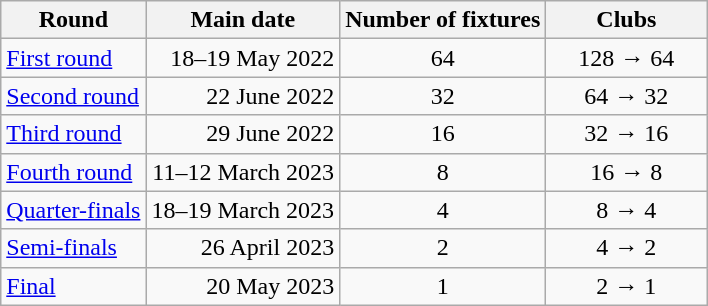<table class="wikitable" style="text-align:center">
<tr>
<th>Round</th>
<th>Main date</th>
<th>Number of fixtures</th>
<th width=100>Clubs</th>
</tr>
<tr>
<td align=left><a href='#'>First round</a></td>
<td align=right>18–19 May 2022</td>
<td>64</td>
<td>128 → 64</td>
</tr>
<tr>
<td align=left><a href='#'>Second round</a></td>
<td align=right>22 June 2022</td>
<td>32</td>
<td>64 → 32</td>
</tr>
<tr>
<td align=left><a href='#'>Third round</a></td>
<td align=right>29 June 2022</td>
<td>16</td>
<td>32 → 16</td>
</tr>
<tr>
<td align=left><a href='#'>Fourth round</a></td>
<td align=right>11–12 March 2023</td>
<td>8</td>
<td>16 → 8</td>
</tr>
<tr>
<td align=left><a href='#'>Quarter-finals</a></td>
<td align=right>18–19 March 2023</td>
<td>4</td>
<td>8 → 4</td>
</tr>
<tr>
<td align=left><a href='#'>Semi-finals</a></td>
<td align=right>26 April 2023</td>
<td>2</td>
<td>4 → 2</td>
</tr>
<tr>
<td align=left><a href='#'>Final</a></td>
<td align=right>20 May 2023</td>
<td>1</td>
<td>2 → 1</td>
</tr>
</table>
